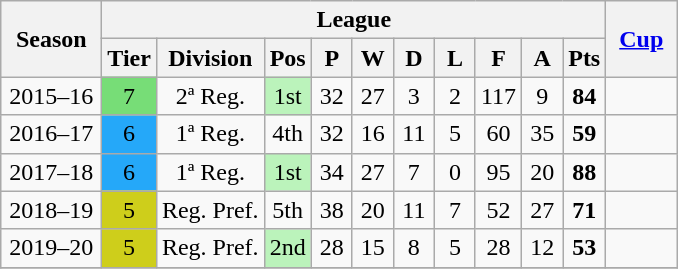<table class="wikitable" style="text-align:center">
<tr>
<th rowspan=2 width=60>Season</th>
<th colspan=10>League</th>
<th rowspan=2 width=40 align=center><a href='#'>Cup</a></th>
</tr>
<tr>
<th>Tier</th>
<th>Division</th>
<th>Pos</th>
<th width=20>P</th>
<th width=20>W</th>
<th width=20>D</th>
<th width=20>L</th>
<th width=20>F</th>
<th width=20>A</th>
<th width=20>Pts</th>
</tr>
<tr>
<td>2015–16</td>
<td bgcolor=#77DD77>7</td>
<td>2ª Reg.</td>
<td bgcolor=#BBF3BB>1st</td>
<td>32</td>
<td>27</td>
<td>3</td>
<td>2</td>
<td>117</td>
<td>9</td>
<td><strong>84</strong></td>
<td></td>
</tr>
<tr>
<td>2016–17</td>
<td bgcolor=#25A8F9>6</td>
<td>1ª Reg.</td>
<td>4th</td>
<td>32</td>
<td>16</td>
<td>11</td>
<td>5</td>
<td>60</td>
<td>35</td>
<td><strong>59</strong></td>
<td></td>
</tr>
<tr>
<td>2017–18</td>
<td bgcolor=#25A8F9>6</td>
<td>1ª Reg.</td>
<td bgcolor=#BBF3BB>1st</td>
<td>34</td>
<td>27</td>
<td>7</td>
<td>0</td>
<td>95</td>
<td>20</td>
<td><strong>88</strong></td>
<td></td>
</tr>
<tr>
<td>2018–19</td>
<td bgcolor=#CECE1B>5</td>
<td>Reg. Pref.</td>
<td>5th</td>
<td>38</td>
<td>20</td>
<td>11</td>
<td>7</td>
<td>52</td>
<td>27</td>
<td><strong>71</strong></td>
<td></td>
</tr>
<tr>
<td>2019–20</td>
<td bgcolor=#CECE1B>5</td>
<td>Reg. Pref.</td>
<td bgcolor=#BBF3BB>2nd</td>
<td>28</td>
<td>15</td>
<td>8</td>
<td>5</td>
<td>28</td>
<td>12</td>
<td><strong>53</strong></td>
<td></td>
</tr>
<tr>
</tr>
</table>
